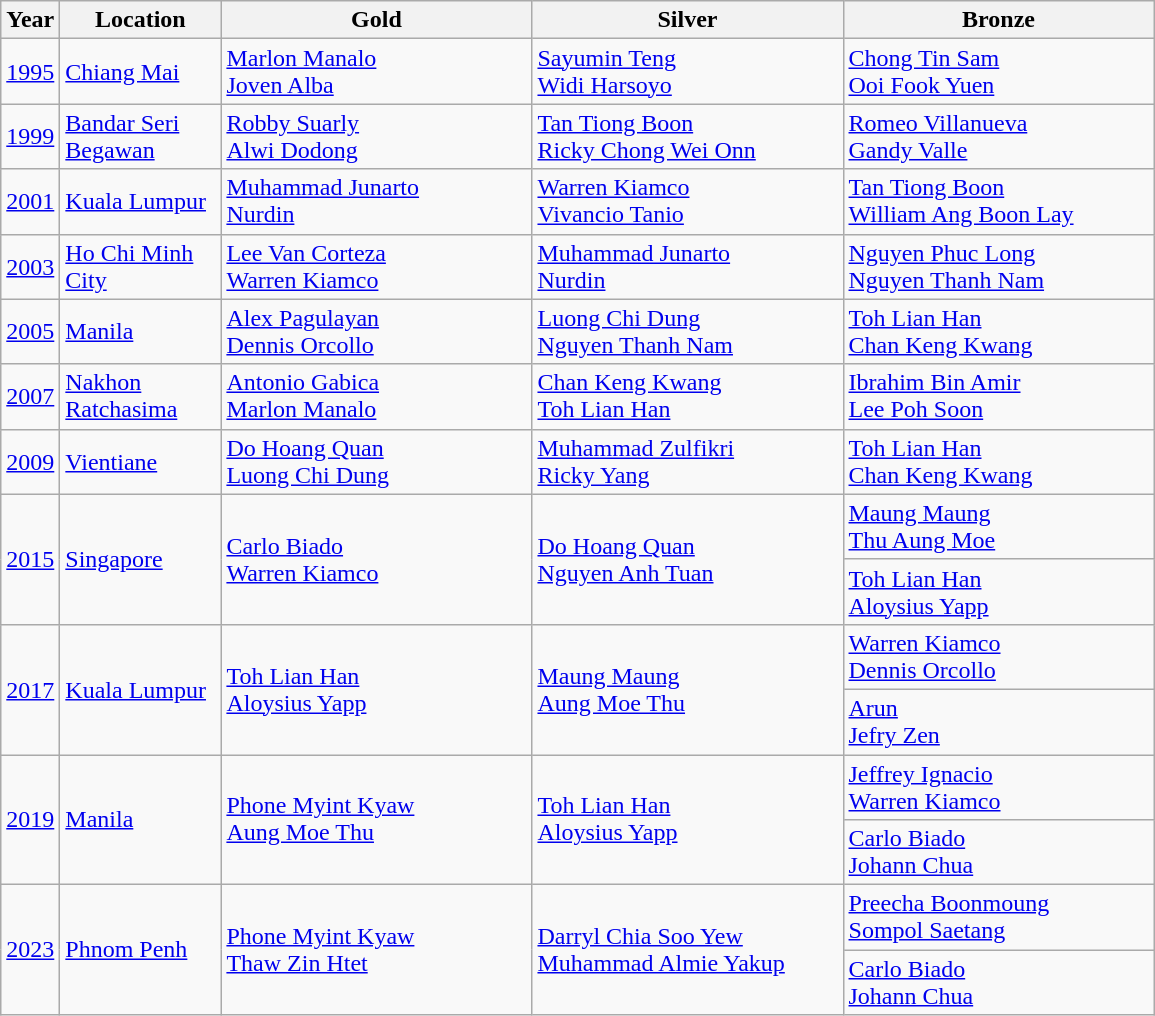<table class="wikitable">
<tr>
<th>Year</th>
<th width="100">Location</th>
<th width="200">Gold</th>
<th width="200">Silver</th>
<th width="200">Bronze</th>
</tr>
<tr>
<td><a href='#'>1995</a></td>
<td> <a href='#'>Chiang Mai</a></td>
<td> <a href='#'>Marlon Manalo</a><br> <a href='#'>Joven Alba</a></td>
<td> <a href='#'>Sayumin Teng</a><br> <a href='#'>Widi Harsoyo</a></td>
<td> <a href='#'>Chong Tin Sam</a><br> <a href='#'>Ooi Fook Yuen</a></td>
</tr>
<tr>
<td><a href='#'>1999</a></td>
<td> <a href='#'>Bandar Seri Begawan</a></td>
<td> <a href='#'>Robby Suarly</a><br> <a href='#'>Alwi Dodong</a></td>
<td> <a href='#'>Tan Tiong Boon</a><br> <a href='#'>Ricky Chong Wei Onn</a></td>
<td> <a href='#'>Romeo Villanueva</a><br> <a href='#'>Gandy Valle</a></td>
</tr>
<tr>
<td><a href='#'>2001</a></td>
<td> <a href='#'>Kuala Lumpur</a></td>
<td> <a href='#'>Muhammad Junarto</a><br> <a href='#'>Nurdin</a></td>
<td> <a href='#'>Warren Kiamco</a><br> <a href='#'>Vivancio Tanio</a></td>
<td> <a href='#'>Tan Tiong Boon</a><br> <a href='#'>William Ang Boon Lay</a></td>
</tr>
<tr>
<td><a href='#'>2003</a></td>
<td> <a href='#'>Ho Chi Minh City</a></td>
<td> <a href='#'>Lee Van Corteza</a><br> <a href='#'>Warren Kiamco</a></td>
<td> <a href='#'>Muhammad Junarto</a><br> <a href='#'>Nurdin</a></td>
<td> <a href='#'>Nguyen Phuc Long</a><br> <a href='#'>Nguyen Thanh Nam</a></td>
</tr>
<tr>
<td><a href='#'>2005</a></td>
<td> <a href='#'>Manila</a></td>
<td> <a href='#'>Alex Pagulayan</a><br> <a href='#'>Dennis Orcollo</a></td>
<td> <a href='#'>Luong Chi Dung</a><br> <a href='#'>Nguyen Thanh Nam</a></td>
<td> <a href='#'>Toh Lian Han</a><br>  <a href='#'>Chan Keng Kwang</a></td>
</tr>
<tr>
<td><a href='#'>2007</a></td>
<td> <a href='#'>Nakhon Ratchasima</a></td>
<td> <a href='#'>Antonio Gabica</a><br> <a href='#'>Marlon Manalo</a></td>
<td> <a href='#'>Chan Keng Kwang</a><br> <a href='#'>Toh Lian Han</a></td>
<td> <a href='#'>Ibrahim Bin Amir</a><br> <a href='#'>Lee Poh Soon</a></td>
</tr>
<tr>
<td><a href='#'>2009</a></td>
<td> <a href='#'>Vientiane</a></td>
<td> <a href='#'>Do Hoang Quan</a><br> <a href='#'>Luong Chi Dung</a></td>
<td> <a href='#'>Muhammad Zulfikri</a><br> <a href='#'>Ricky Yang</a></td>
<td> <a href='#'>Toh Lian Han</a><br> <a href='#'>Chan Keng Kwang</a></td>
</tr>
<tr>
<td rowspan=2><a href='#'>2015</a></td>
<td rowspan=2> <a href='#'>Singapore</a></td>
<td rowspan=2> <a href='#'>Carlo Biado</a><br> <a href='#'>Warren Kiamco</a></td>
<td rowspan=2> <a href='#'>Do Hoang Quan</a><br> <a href='#'>Nguyen Anh Tuan</a></td>
<td> <a href='#'>Maung Maung</a><br> <a href='#'>Thu Aung Moe</a></td>
</tr>
<tr>
<td> <a href='#'>Toh Lian Han</a><br> <a href='#'>Aloysius Yapp</a></td>
</tr>
<tr>
<td rowspan=2><a href='#'>2017</a></td>
<td rowspan=2> <a href='#'>Kuala Lumpur</a></td>
<td rowspan=2> <a href='#'>Toh Lian Han</a><br> <a href='#'>Aloysius Yapp</a></td>
<td rowspan=2> <a href='#'>Maung Maung</a><br> <a href='#'>Aung Moe Thu</a></td>
<td> <a href='#'>Warren Kiamco</a><br> <a href='#'>Dennis Orcollo</a></td>
</tr>
<tr>
<td> <a href='#'>Arun</a><br> <a href='#'>Jefry Zen</a></td>
</tr>
<tr>
<td rowspan=2><a href='#'>2019</a></td>
<td rowspan=2> <a href='#'>Manila</a></td>
<td rowspan=2> <a href='#'>Phone Myint Kyaw</a><br> <a href='#'>Aung Moe Thu</a></td>
<td rowspan=2> <a href='#'>Toh Lian Han</a><br> <a href='#'>Aloysius Yapp</a></td>
<td> <a href='#'>Jeffrey Ignacio</a><br> <a href='#'>Warren Kiamco</a></td>
</tr>
<tr>
<td> <a href='#'>Carlo Biado</a><br>  <a href='#'>Johann Chua</a></td>
</tr>
<tr>
<td rowspan=2><a href='#'>2023</a></td>
<td rowspan=2> <a href='#'>Phnom Penh</a></td>
<td rowspan=2> <a href='#'>Phone Myint Kyaw</a><br> <a href='#'>Thaw Zin Htet</a></td>
<td rowspan=2> <a href='#'>Darryl Chia Soo Yew</a><br> <a href='#'>Muhammad Almie Yakup</a></td>
<td> <a href='#'>Preecha Boonmoung</a><br> <a href='#'>Sompol Saetang</a></td>
</tr>
<tr>
<td> <a href='#'>Carlo Biado</a><br>  <a href='#'>Johann Chua</a></td>
</tr>
</table>
